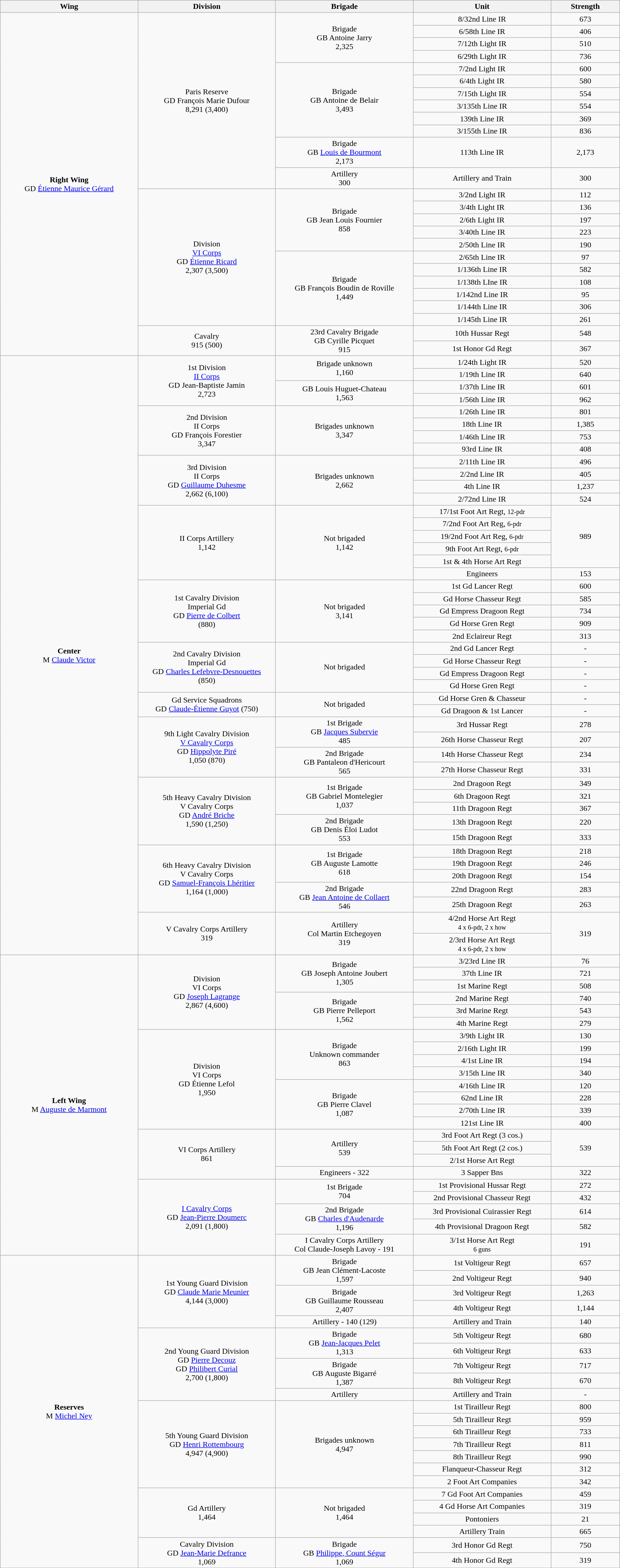<table class="wikitable" style="text-align:center; width:100%;">
<tr>
<th width=20%>Wing</th>
<th width=20%>Division</th>
<th width=20%>Brigade</th>
<th width=20%>Unit</th>
<th width=10%>Strength</th>
</tr>
<tr>
<td rowspan=25><strong>Right Wing</strong><br>GD <a href='#'>Étienne Maurice Gérard</a></td>
<td rowspan=12>Paris Reserve<br>GD François Marie Dufour<br>8,291 (3,400)</td>
<td rowspan=4>Brigade<br>GB Antoine Jarry<br>2,325</td>
<td>8/32nd Line IR</td>
<td>673</td>
</tr>
<tr>
<td>6/58th Line IR</td>
<td>406</td>
</tr>
<tr>
<td>7/12th Light IR</td>
<td>510</td>
</tr>
<tr>
<td>6/29th Light IR</td>
<td>736</td>
</tr>
<tr>
<td rowspan=6>Brigade<br>GB Antoine de Belair<br>3,493</td>
<td>7/2nd Light IR</td>
<td>600</td>
</tr>
<tr>
<td>6/4th Light IR</td>
<td>580</td>
</tr>
<tr>
<td>7/15th Light IR</td>
<td>554</td>
</tr>
<tr>
<td>3/135th Line IR</td>
<td>554</td>
</tr>
<tr>
<td>139th Line IR</td>
<td>369</td>
</tr>
<tr>
<td>3/155th Line IR</td>
<td>836</td>
</tr>
<tr>
<td rowspan=1>Brigade<br>GB <a href='#'>Louis de Bourmont</a><br>2,173</td>
<td>113th Line IR</td>
<td>2,173</td>
</tr>
<tr>
<td rowspan=1>Artillery<br>300</td>
<td>Artillery and Train</td>
<td>300</td>
</tr>
<tr>
<td rowspan=11>Division<br><a href='#'>VI Corps</a><br>GD <a href='#'>Étienne Ricard</a><br>2,307 (3,500)</td>
<td rowspan=5>Brigade<br>GB Jean Louis Fournier<br>858</td>
<td>3/2nd Light IR</td>
<td>112</td>
</tr>
<tr>
<td>3/4th Light IR</td>
<td>136</td>
</tr>
<tr>
<td>2/6th Light IR</td>
<td>197</td>
</tr>
<tr>
<td>3/40th Line IR</td>
<td>223</td>
</tr>
<tr>
<td>2/50th Line IR</td>
<td>190</td>
</tr>
<tr>
<td rowspan=6>Brigade<br>GB François Boudin de Roville<br>1,449</td>
<td>2/65th Line IR</td>
<td>97</td>
</tr>
<tr>
<td>1/136th Line IR</td>
<td>582</td>
</tr>
<tr>
<td>1/138th LIne IR</td>
<td>108</td>
</tr>
<tr>
<td>1/142nd Line IR</td>
<td>95</td>
</tr>
<tr>
<td>1/144th Line IR</td>
<td>306</td>
</tr>
<tr>
<td>1/145th Line IR</td>
<td>261</td>
</tr>
<tr>
<td rowspan=2>Cavalry<br>915 (500)</td>
<td rowspan=2>23rd Cavalry Brigade<br>GB Cyrille Picquet<br>915</td>
<td>10th Hussar Regt</td>
<td>548</td>
</tr>
<tr>
<td>1st Honor Gd Regt</td>
<td>367</td>
</tr>
<tr>
<td rowspan=45><strong>Center</strong><br>M <a href='#'>Claude Victor</a></td>
<td rowspan=4>1st Division<br><a href='#'>II Corps</a><br>GD Jean-Baptiste Jamin<br>2,723</td>
<td rowspan=2>Brigade unknown<br>1,160</td>
<td>1/24th Light IR</td>
<td>520</td>
</tr>
<tr>
<td>1/19th Line IR</td>
<td>640</td>
</tr>
<tr>
<td rowspan=2>GB Louis Huguet-Chateau<br>1,563</td>
<td>1/37th Line IR</td>
<td>601</td>
</tr>
<tr>
<td>1/56th Line IR</td>
<td>962</td>
</tr>
<tr>
<td rowspan=4>2nd Division<br>II Corps<br>GD François Forestier<br>3,347</td>
<td rowspan=4>Brigades unknown<br>3,347</td>
<td>1/26th Line IR</td>
<td>801</td>
</tr>
<tr>
<td>18th Line IR</td>
<td>1,385</td>
</tr>
<tr>
<td>1/46th Line IR</td>
<td>753</td>
</tr>
<tr>
<td>93rd Line IR</td>
<td>408</td>
</tr>
<tr>
<td rowspan=4>3rd Division<br>II Corps<br>GD <a href='#'>Guillaume Duhesme</a><br>2,662 (6,100)</td>
<td rowspan=4>Brigades unknown<br>2,662</td>
<td>2/11th Line IR</td>
<td>496</td>
</tr>
<tr>
<td>2/2nd Line IR</td>
<td>405</td>
</tr>
<tr>
<td>4th Line IR</td>
<td>1,237</td>
</tr>
<tr>
<td>2/72nd Line IR</td>
<td>524</td>
</tr>
<tr>
<td rowspan=6>II Corps Artillery<br>1,142</td>
<td rowspan=6>Not brigaded<br>1,142</td>
<td>17/1st Foot Art Regt, <small>12-pdr</small></td>
<td rowspan=5>989</td>
</tr>
<tr>
<td>7/2nd Foot Art Reg, <small>6-pdr</small></td>
</tr>
<tr>
<td>19/2nd Foot Art Reg, <small>6-pdr</small></td>
</tr>
<tr>
<td>9th Foot Art Regt, <small>6-pdr</small></td>
</tr>
<tr>
<td>1st & 4th Horse Art Regt</td>
</tr>
<tr>
<td>Engineers</td>
<td>153</td>
</tr>
<tr>
<td rowspan=5>1st Cavalry Division<br>Imperial Gd<br>GD <a href='#'>Pierre de Colbert</a><br>(880)</td>
<td rowspan=5>Not brigaded<br>3,141</td>
<td>1st Gd Lancer Regt</td>
<td>600</td>
</tr>
<tr>
<td>Gd Horse Chasseur Regt</td>
<td>585</td>
</tr>
<tr>
<td>Gd Empress Dragoon Regt</td>
<td>734</td>
</tr>
<tr>
<td>Gd Horse Gren Regt</td>
<td>909</td>
</tr>
<tr>
<td>2nd Eclaireur Regt</td>
<td>313</td>
</tr>
<tr>
<td rowspan=4>2nd Cavalry Division<br>Imperial Gd<br>GD <a href='#'>Charles Lefebvre-Desnouettes</a><br>(850)</td>
<td rowspan=4>Not brigaded</td>
<td>2nd Gd Lancer Regt</td>
<td>-</td>
</tr>
<tr>
<td>Gd Horse Chasseur Regt</td>
<td>-</td>
</tr>
<tr>
<td>Gd Empress Dragoon Regt</td>
<td>-</td>
</tr>
<tr>
<td>Gd Horse Gren Regt</td>
<td>-</td>
</tr>
<tr>
<td rowspan=2>Gd Service Squadrons<br>GD <a href='#'>Claude-Étienne Guyot</a> (750)</td>
<td rowspan=2>Not brigaded</td>
<td>Gd Horse Gren & Chasseur</td>
<td>-</td>
</tr>
<tr>
<td>Gd Dragoon & 1st Lancer</td>
<td>-</td>
</tr>
<tr>
<td rowspan=4>9th Light Cavalry Division<br><a href='#'>V Cavalry Corps</a><br>GD <a href='#'>Hippolyte Piré</a><br>1,050 (870)</td>
<td rowspan=2>1st Brigade<br>GB <a href='#'>Jacques Subervie</a><br>485</td>
<td>3rd Hussar Regt</td>
<td>278</td>
</tr>
<tr>
<td>26th Horse Chasseur Regt</td>
<td>207</td>
</tr>
<tr>
<td rowspan=2>2nd Brigade<br>GB Pantaleon d'Hericourt<br>565</td>
<td>14th Horse Chasseur Regt</td>
<td>234</td>
</tr>
<tr>
<td>27th Horse Chasseur Regt</td>
<td>331</td>
</tr>
<tr>
<td rowspan=5>5th Heavy Cavalry Division<br>V Cavalry Corps<br>GD <a href='#'>André Briche</a><br>1,590 (1,250)</td>
<td rowspan=3>1st Brigade<br>GB Gabriel Montelegier<br>1,037</td>
<td>2nd Dragoon Regt</td>
<td>349</td>
</tr>
<tr>
<td>6th Dragoon Regt</td>
<td>321</td>
</tr>
<tr>
<td>11th Dragoon Regt</td>
<td>367</td>
</tr>
<tr>
<td rowspan=2>2nd Brigade<br>GB Denis Éloi Ludot<br>553</td>
<td>13th Dragoon Regt</td>
<td>220</td>
</tr>
<tr>
<td>15th Dragoon Regt</td>
<td>333</td>
</tr>
<tr>
<td rowspan=5>6th Heavy Cavalry Division<br>V Cavalry Corps<br>GD <a href='#'>Samuel-François Lhéritier</a><br>1,164 (1,000)</td>
<td rowspan=3>1st Brigade<br>GB Auguste Lamotte<br>618</td>
<td>18th Dragoon Regt</td>
<td>218</td>
</tr>
<tr>
<td>19th Dragoon Regt</td>
<td>246</td>
</tr>
<tr>
<td>20th Dragoon Regt</td>
<td>154</td>
</tr>
<tr>
<td rowspan=2>2nd Brigade<br>GB <a href='#'>Jean Antoine de Collaert</a><br>546</td>
<td>22nd Dragoon Regt</td>
<td>283</td>
</tr>
<tr>
<td>25th Dragoon Regt</td>
<td>263</td>
</tr>
<tr>
<td rowspan=2>V Cavalry Corps Artillery<br>319</td>
<td rowspan=2>Artillery<br>Col Martin Etchegoyen<br>319</td>
<td>4/2nd Horse Art Regt<br><small>4 x 6-pdr, 2 x how</small></td>
<td rowspan=2>319</td>
</tr>
<tr>
<td>2/3rd Horse Art Regt<br><small>4 x 6-pdr, 2 x how</small></td>
</tr>
<tr>
<td rowspan=23><strong>Left Wing</strong><br>M <a href='#'>Auguste de Marmont</a></td>
<td rowspan=6>Division<br>VI Corps<br>GD <a href='#'>Joseph Lagrange</a><br>2,867 (4,600)</td>
<td rowspan=3>Brigade<br>GB Joseph Antoine Joubert<br>1,305</td>
<td>3/23rd Line IR</td>
<td>76</td>
</tr>
<tr>
<td>37th Line IR</td>
<td>721</td>
</tr>
<tr>
<td>1st Marine Regt</td>
<td>508</td>
</tr>
<tr>
<td rowspan=3>Brigade<br>GB Pierre Pelleport<br>1,562</td>
<td>2nd Marine Regt</td>
<td>740</td>
</tr>
<tr>
<td>3rd Marine Regt</td>
<td>543</td>
</tr>
<tr>
<td>4th Marine Regt</td>
<td>279</td>
</tr>
<tr>
<td rowspan=8>Division<br>VI Corps<br>GD Étienne Lefol<br>1,950</td>
<td rowspan=4>Brigade<br>Unknown commander<br>863</td>
<td>3/9th Light IR</td>
<td>130</td>
</tr>
<tr>
<td>2/16th Light IR</td>
<td>199</td>
</tr>
<tr>
<td>4/1st Line IR</td>
<td>194</td>
</tr>
<tr>
<td>3/15th Line IR</td>
<td>340</td>
</tr>
<tr>
<td rowspan=4>Brigade<br>GB Pierre Clavel<br>1,087</td>
<td>4/16th Line IR</td>
<td>120</td>
</tr>
<tr>
<td>62nd Line IR</td>
<td>228</td>
</tr>
<tr>
<td>2/70th Line IR</td>
<td>339</td>
</tr>
<tr>
<td>121st Line IR</td>
<td>400</td>
</tr>
<tr>
<td rowspan=4>VI Corps Artillery<br>861</td>
<td rowspan=3>Artillery<br>539</td>
<td>3rd Foot Art Regt (3 cos.)</td>
<td rowspan=3>539</td>
</tr>
<tr>
<td>5th Foot Art Regt (2 cos.)</td>
</tr>
<tr>
<td>2/1st Horse Art Regt</td>
</tr>
<tr>
<td rowspan=1>Engineers - 322</td>
<td>3 Sapper Bns</td>
<td>322</td>
</tr>
<tr>
<td rowspan=5><a href='#'>I Cavalry Corps</a><br>GD <a href='#'>Jean-Pierre Doumerc</a><br>2,091 (1,800)</td>
<td rowspan=2>1st Brigade<br>704</td>
<td>1st Provisional Hussar Regt</td>
<td>272</td>
</tr>
<tr>
<td>2nd Provisional Chasseur Regt</td>
<td>432</td>
</tr>
<tr>
<td rowspan=2>2nd Brigade<br>GB <a href='#'>Charles d'Audenarde</a><br>1,196</td>
<td>3rd Provisional Cuirassier Regt</td>
<td>614</td>
</tr>
<tr>
<td>4th Provisional Dragoon Regt</td>
<td>582</td>
</tr>
<tr>
<td rowspan=1>I Cavalry Corps Artillery<br>Col Claude-Joseph Lavoy - 191</td>
<td>3/1st Horse Art Regt<br><small>6 guns</small></td>
<td>191</td>
</tr>
<tr>
<td rowspan=23><strong>Reserves</strong><br>M <a href='#'>Michel Ney</a></td>
<td rowspan=5>1st Young Guard Division<br>GD <a href='#'>Claude Marie Meunier</a><br>4,144 (3,000)</td>
<td rowspan=2>Brigade<br>GB Jean Clément-Lacoste<br>1,597</td>
<td>1st Voltigeur Regt</td>
<td>657</td>
</tr>
<tr>
<td>2nd Voltigeur Regt</td>
<td>940</td>
</tr>
<tr>
<td rowspan=2>Brigade<br>GB Guillaume Rousseau<br>2,407</td>
<td>3rd Voltigeur Regt</td>
<td>1,263</td>
</tr>
<tr>
<td>4th Voltigeur Regt</td>
<td>1,144</td>
</tr>
<tr>
<td rowspan=1>Artillery - 140 (129)</td>
<td>Artillery and Train</td>
<td>140</td>
</tr>
<tr>
<td rowspan=5>2nd Young Guard Division<br>GD <a href='#'>Pierre Decouz</a><br>GD <a href='#'>Philibert Curial</a><br>2,700 (1,800)</td>
<td rowspan=2>Brigade<br>GB <a href='#'>Jean-Jacques Pelet</a><br>1,313</td>
<td>5th Voltigeur Regt</td>
<td>680</td>
</tr>
<tr>
<td>6th Voltigeur Regt</td>
<td>633</td>
</tr>
<tr>
<td rowspan=2>Brigade<br>GB Auguste Bigarré<br>1,387</td>
<td>7th Voltigeur Regt</td>
<td>717</td>
</tr>
<tr>
<td>8th Voltigeur Regt</td>
<td>670</td>
</tr>
<tr>
<td rowspan=1>Artillery</td>
<td>Artillery and Train</td>
<td>-</td>
</tr>
<tr>
<td rowspan=7>5th Young Guard Division<br>GD <a href='#'>Henri Rottembourg</a><br>4,947 (4,900)</td>
<td rowspan=7>Brigades unknown<br>4,947</td>
<td>1st Tirailleur Regt</td>
<td>800</td>
</tr>
<tr>
<td>5th Tirailleur Regt</td>
<td>959</td>
</tr>
<tr>
<td>6th Tirailleur Regt</td>
<td>733</td>
</tr>
<tr>
<td>7th Tirailleur Regt</td>
<td>811</td>
</tr>
<tr>
<td>8th Tirailleur Regt</td>
<td>990</td>
</tr>
<tr>
<td>Flanqueur-Chasseur Regt</td>
<td>312</td>
</tr>
<tr>
<td>2 Foot Art Companies</td>
<td>342</td>
</tr>
<tr>
<td rowspan=4>Gd Artillery<br>1,464</td>
<td rowspan=4>Not brigaded<br>1,464</td>
<td>7 Gd Foot Art Companies</td>
<td>459</td>
</tr>
<tr>
<td>4 Gd Horse Art Companies</td>
<td>319</td>
</tr>
<tr>
<td>Pontoniers</td>
<td>21</td>
</tr>
<tr>
<td>Artillery Train</td>
<td>665</td>
</tr>
<tr>
<td rowspan=2>Cavalry Division<br>GD <a href='#'>Jean-Marie Defrance</a><br>1,069</td>
<td rowspan=2>Brigade<br>GB <a href='#'>Philippe, Count Ségur</a><br>1,069</td>
<td>3rd Honor Gd Regt</td>
<td>750</td>
</tr>
<tr>
<td>4th Honor Gd Regt</td>
<td>319</td>
</tr>
<tr>
</tr>
</table>
